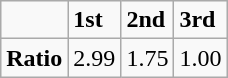<table class="wikitable">
<tr>
<td></td>
<td><strong>1st</strong></td>
<td><strong>2nd</strong></td>
<td><strong>3rd</strong></td>
</tr>
<tr>
<td><strong>Ratio</strong></td>
<td>2.99</td>
<td>1.75</td>
<td>1.00</td>
</tr>
</table>
